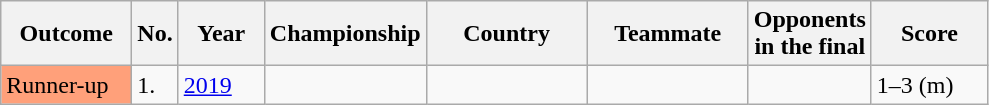<table class="sortable wikitable">
<tr>
<th style="width:80px;">Outcome</th>
<th style="width:20px;">No.</th>
<th style="width:50px;">Year</th>
<th style="width:60px;">Championship</th>
<th style="width:100px;">Country</th>
<th style="width:100px;">Teammate</th>
<th style="width:60px;">Opponents in the final</th>
<th style="width:70px;">Score</th>
</tr>
<tr style=>
<td style="background:#ffa07a">Runner-up</td>
<td>1.</td>
<td><a href='#'>2019</a></td>
<td></td>
<td></td>
<td></td>
<td></td>
<td>1–3 (m)</td>
</tr>
</table>
